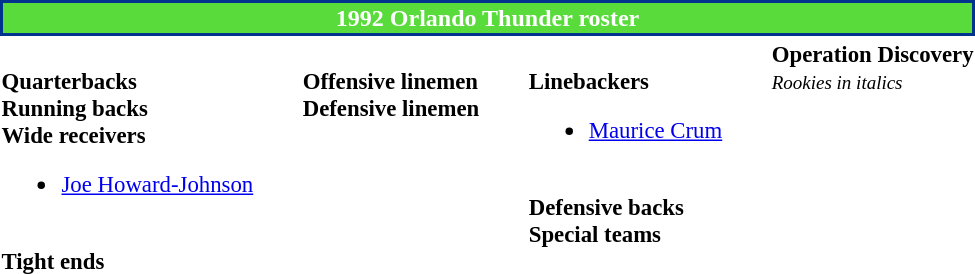<table class="toccolours" style="text-align: left;">
<tr>
<th colspan="7" style="background-color: #5ADB3C; color: white; border: 2px solid #00338E; text-align: center;">1992 Orlando Thunder roster</th>
</tr>
<tr>
<td style="font-size: 95%;" valign="top"><br><strong>Quarterbacks</strong>


<br><strong>Running backs</strong>


<br><strong>Wide receivers</strong>



<ul><li> <a href='#'>Joe Howard-Johnson</a></li></ul><br><strong>Tight ends</strong>
</td>
<td style="width: 25px;"></td>
<td style="font-size: 95%;" valign="top"><br><strong>Offensive linemen</strong>





<br><strong>Defensive linemen</strong>




</td>
<td style="width: 25px;"></td>
<td style="font-size: 95%;" valign="top"><br><strong>Linebackers</strong>
<ul><li> <a href='#'>Maurice Crum</a></li></ul>

<br><strong>Defensive backs</strong>




<br><strong>Special teams</strong>


</td>
<td style="width: 25px;"></td>
<td style="font-size: 95%;" valign="top"><strong>Operation Discovery</strong><br><small><em>Rookies in italics</em></small></td>
</tr>
</table>
